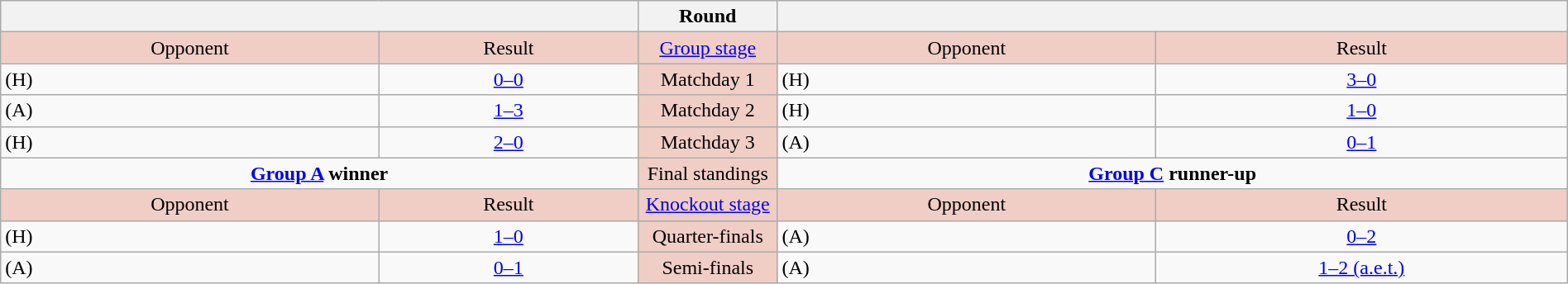<table class="wikitable" style="text-align: center; width: 100%">
<tr>
<th colspan=4></th>
<th width=105>Round</th>
<th colspan=4></th>
</tr>
<tr style="background:#f0cec6;">
<td>Opponent</td>
<td colspan="3" width="15">Result</td>
<td><a href='#'>Group stage</a></td>
<td>Opponent</td>
<td colspan="3" width="15">Result</td>
</tr>
<tr>
<td align="left"> (H)</td>
<td colspan="3"><a href='#'>0–0</a></td>
<td style="background:#f0cec6;">Matchday 1</td>
<td align="left"> (H)</td>
<td colspan="3"><a href='#'>3–0</a></td>
</tr>
<tr>
<td align="left"> (A)</td>
<td colspan="3"><a href='#'>1–3</a></td>
<td style="background:#f0cec6;">Matchday 2</td>
<td align="left"> (H)</td>
<td colspan="3"><a href='#'>1–0</a></td>
</tr>
<tr>
<td align="left"> (H)</td>
<td colspan="3"><a href='#'>2–0</a></td>
<td style="background:#f0cec6;">Matchday 3</td>
<td align="left"> (A)</td>
<td colspan="3"><a href='#'>0–1</a></td>
</tr>
<tr>
<td colspan="4" style="text-align:center; vertical-align:top;"><strong><a href='#'>Group A</a> winner</strong><br></td>
<td style="background:#f0cec6;">Final standings</td>
<td colspan="4" style="text-align:center; vertical-align:top;"><strong><a href='#'>Group C</a> runner-up</strong><br></td>
</tr>
<tr style="background:#f0cec6;">
<td>Opponent</td>
<td colspan="3" width="15">Result</td>
<td><a href='#'>Knockout stage</a></td>
<td>Opponent</td>
<td colspan="3" width="15">Result</td>
</tr>
<tr>
<td align="left"> (H)</td>
<td colspan="3"><a href='#'>1–0</a></td>
<td style="background:#f0cec6;">Quarter-finals</td>
<td align="left"> (A)</td>
<td colspan="3"><a href='#'>0–2</a></td>
</tr>
<tr>
<td align="left"> (A)</td>
<td colspan="3"><a href='#'>0–1</a></td>
<td style="background:#f0cec6;">Semi-finals</td>
<td align="left"> (A)</td>
<td colspan="3"><a href='#'>1–2 (a.e.t.)</a></td>
</tr>
</table>
